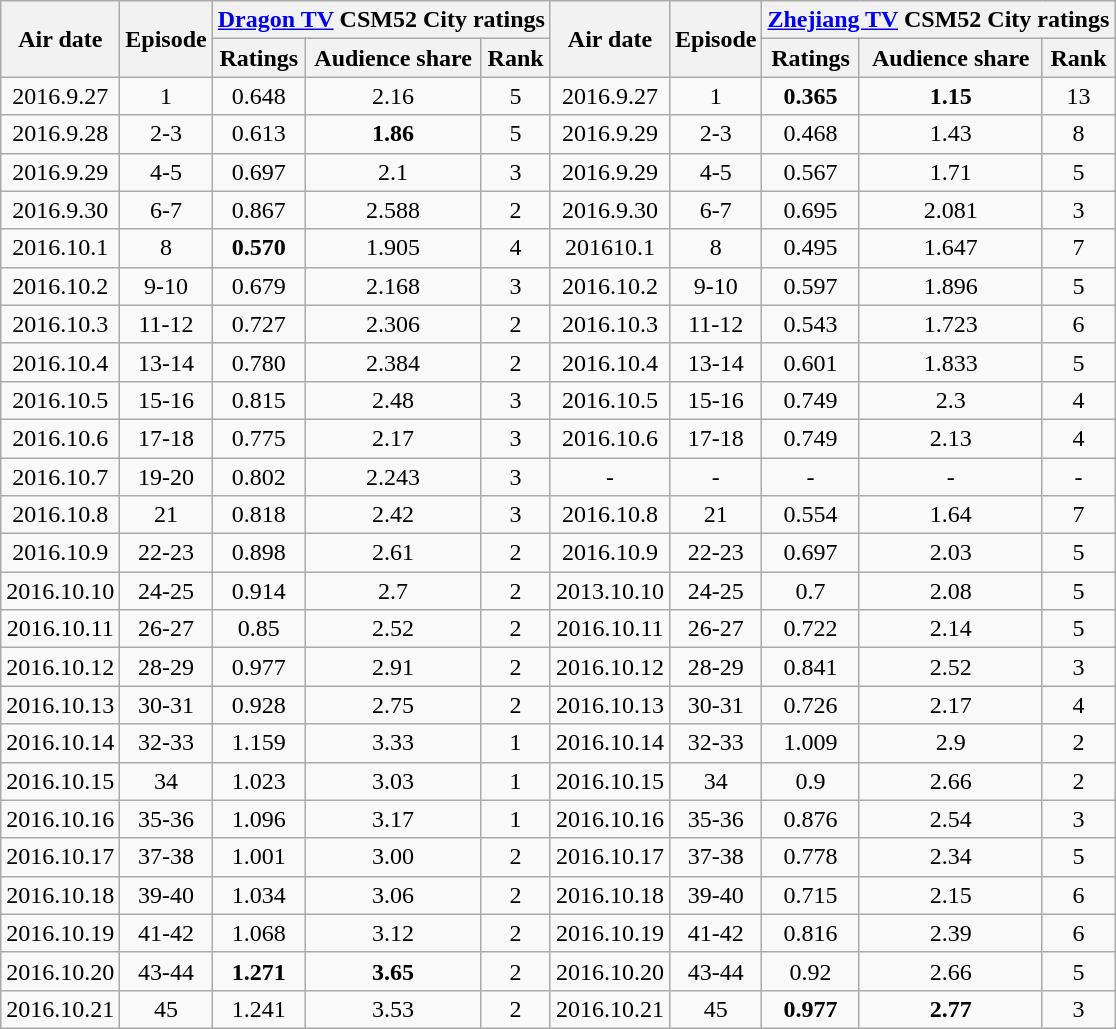<table class="wikitable sortable mw-collapsible jquery-tablesorter" style="text-align:center">
<tr>
<th rowspan="2">Air date</th>
<th rowspan="2">Episode</th>
<th colspan="3"><a href='#'>Dragon TV</a> CSM52 City ratings</th>
<th rowspan="2">Air date</th>
<th rowspan="2">Episode</th>
<th colspan="3"><a href='#'>Zhejiang TV</a> CSM52 City ratings</th>
</tr>
<tr>
<th>Ratings</th>
<th>Audience share</th>
<th>Rank</th>
<th>Ratings</th>
<th>Audience share</th>
<th>Rank</th>
</tr>
<tr>
<td>2016.9.27</td>
<td>1</td>
<td>0.648</td>
<td>2.16</td>
<td>5</td>
<td>2016.9.27</td>
<td>1</td>
<td><strong><span>0.365</span></strong></td>
<td><strong><span>1.15</span></strong></td>
<td>13</td>
</tr>
<tr>
<td>2016.9.28</td>
<td>2-3</td>
<td>0.613</td>
<td><strong><span>1.86</span></strong></td>
<td>5</td>
<td>2016.9.29</td>
<td>2-3</td>
<td>0.468</td>
<td>1.43</td>
<td>8</td>
</tr>
<tr>
<td>2016.9.29</td>
<td>4-5</td>
<td>0.697</td>
<td>2.1</td>
<td>3</td>
<td>2016.9.29</td>
<td>4-5</td>
<td>0.567</td>
<td>1.71</td>
<td>5</td>
</tr>
<tr>
<td>2016.9.30</td>
<td>6-7</td>
<td>0.867</td>
<td>2.588</td>
<td>2</td>
<td>2016.9.30</td>
<td>6-7</td>
<td>0.695</td>
<td>2.081</td>
<td>3</td>
</tr>
<tr>
<td>2016.10.1</td>
<td>8</td>
<td><strong><span>0.570</span></strong></td>
<td>1.905</td>
<td>4</td>
<td>201610.1</td>
<td>8</td>
<td>0.495</td>
<td>1.647</td>
<td>7</td>
</tr>
<tr>
<td>2016.10.2</td>
<td>9-10</td>
<td>0.679</td>
<td>2.168</td>
<td>3</td>
<td>2016.10.2</td>
<td>9-10</td>
<td>0.597</td>
<td>1.896</td>
<td>5</td>
</tr>
<tr>
<td>2016.10.3</td>
<td>11-12</td>
<td>0.727</td>
<td>2.306</td>
<td>2</td>
<td>2016.10.3</td>
<td>11-12</td>
<td>0.543</td>
<td>1.723</td>
<td>6</td>
</tr>
<tr>
<td>2016.10.4</td>
<td>13-14</td>
<td>0.780</td>
<td>2.384</td>
<td>2</td>
<td>2016.10.4</td>
<td>13-14</td>
<td>0.601</td>
<td>1.833</td>
<td>5</td>
</tr>
<tr>
<td>2016.10.5</td>
<td>15-16</td>
<td>0.815</td>
<td>2.48</td>
<td>3</td>
<td>2016.10.5</td>
<td>15-16</td>
<td>0.749</td>
<td>2.3</td>
<td>4</td>
</tr>
<tr>
<td>2016.10.6</td>
<td>17-18</td>
<td>0.775</td>
<td>2.17</td>
<td>3</td>
<td>2016.10.6</td>
<td>17-18</td>
<td>0.749</td>
<td>2.13</td>
<td>4</td>
</tr>
<tr>
<td>2016.10.7</td>
<td>19-20</td>
<td>0.802</td>
<td>2.243</td>
<td>3</td>
<td>-</td>
<td>-</td>
<td>-</td>
<td>-</td>
<td>-</td>
</tr>
<tr>
<td>2016.10.8</td>
<td>21</td>
<td>0.818</td>
<td>2.42</td>
<td>3</td>
<td>2016.10.8</td>
<td>21</td>
<td>0.554</td>
<td>1.64</td>
<td>7</td>
</tr>
<tr>
<td>2016.10.9</td>
<td>22-23</td>
<td>0.898</td>
<td>2.61</td>
<td>2</td>
<td>2016.10.9</td>
<td>22-23</td>
<td>0.697</td>
<td>2.03</td>
<td>5</td>
</tr>
<tr>
<td>2016.10.10</td>
<td>24-25</td>
<td>0.914</td>
<td>2.7</td>
<td>2</td>
<td>2013.10.10</td>
<td>24-25</td>
<td>0.7</td>
<td>2.08</td>
<td>5</td>
</tr>
<tr>
<td>2016.10.11</td>
<td>26-27</td>
<td>0.85</td>
<td>2.52</td>
<td>2</td>
<td>2016.10.11</td>
<td>26-27</td>
<td>0.722</td>
<td>2.14</td>
<td>5</td>
</tr>
<tr>
<td>2016.10.12</td>
<td>28-29</td>
<td>0.977</td>
<td>2.91</td>
<td>2</td>
<td>2016.10.12</td>
<td>28-29</td>
<td>0.841</td>
<td>2.52</td>
<td>3</td>
</tr>
<tr>
<td>2016.10.13</td>
<td>30-31</td>
<td>0.928</td>
<td>2.75</td>
<td>2</td>
<td>2016.10.13</td>
<td>30-31</td>
<td>0.726</td>
<td>2.17</td>
<td>4</td>
</tr>
<tr>
<td>2016.10.14</td>
<td>32-33</td>
<td>1.159</td>
<td>3.33</td>
<td>1</td>
<td>2016.10.14</td>
<td>32-33</td>
<td>1.009</td>
<td>2.9</td>
<td>2</td>
</tr>
<tr>
<td>2016.10.15</td>
<td>34</td>
<td>1.023</td>
<td>3.03</td>
<td>1</td>
<td>2016.10.15</td>
<td>34</td>
<td>0.9</td>
<td>2.66</td>
<td>2</td>
</tr>
<tr>
<td>2016.10.16</td>
<td>35-36</td>
<td>1.096</td>
<td>3.17</td>
<td>1</td>
<td>2016.10.16</td>
<td>35-36</td>
<td>0.876</td>
<td>2.54</td>
<td>3</td>
</tr>
<tr>
<td>2016.10.17</td>
<td>37-38</td>
<td>1.001</td>
<td>3.00</td>
<td>2</td>
<td>2016.10.17</td>
<td>37-38</td>
<td>0.778</td>
<td>2.34</td>
<td>5</td>
</tr>
<tr>
<td>2016.10.18</td>
<td>39-40</td>
<td>1.034</td>
<td>3.06</td>
<td>2</td>
<td>2016.10.18</td>
<td>39-40</td>
<td>0.715</td>
<td>2.15</td>
<td>6</td>
</tr>
<tr>
<td>2016.10.19</td>
<td>41-42</td>
<td>1.068</td>
<td>3.12</td>
<td>2</td>
<td>2016.10.19</td>
<td>41-42</td>
<td>0.816</td>
<td>2.39</td>
<td>6</td>
</tr>
<tr>
<td>2016.10.20</td>
<td>43-44</td>
<td><strong><span>1.271</span></strong></td>
<td><strong><span>3.65</span></strong></td>
<td>2</td>
<td>2016.10.20</td>
<td>43-44</td>
<td>0.92</td>
<td>2.66</td>
<td>5</td>
</tr>
<tr>
<td>2016.10.21</td>
<td>45</td>
<td>1.241</td>
<td>3.53</td>
<td>2</td>
<td>2016.10.21</td>
<td>45</td>
<td><strong><span>0.977</span></strong></td>
<td><strong><span>2.77</span></strong></td>
<td>3</td>
</tr>
</table>
